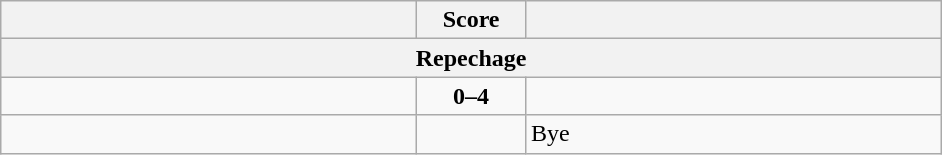<table class="wikitable" style="text-align: left;">
<tr>
<th align="right" width="270"></th>
<th width="65">Score</th>
<th align="left" width="270"></th>
</tr>
<tr>
<th colspan="3">Repechage</th>
</tr>
<tr>
<td></td>
<td align=center><strong>0–4</strong></td>
<td><strong></strong></td>
</tr>
<tr>
<td><strong></strong></td>
<td align=center></td>
<td>Bye</td>
</tr>
</table>
